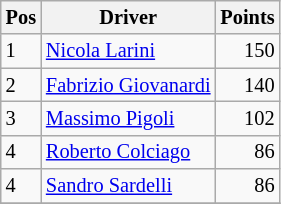<table class="wikitable" style="font-size: 85%;">
<tr>
<th>Pos</th>
<th>Driver</th>
<th>Points</th>
</tr>
<tr>
<td>1</td>
<td> <a href='#'>Nicola Larini</a></td>
<td style="text-align:right">150</td>
</tr>
<tr>
<td>2</td>
<td> <a href='#'>Fabrizio Giovanardi</a></td>
<td style="text-align:right">140</td>
</tr>
<tr>
<td>3</td>
<td> <a href='#'>Massimo Pigoli</a></td>
<td style="text-align:right">102</td>
</tr>
<tr>
<td>4</td>
<td> <a href='#'>Roberto Colciago</a></td>
<td style="text-align:right">86</td>
</tr>
<tr>
<td>4</td>
<td> <a href='#'>Sandro Sardelli</a></td>
<td style="text-align:right">86</td>
</tr>
<tr>
</tr>
</table>
